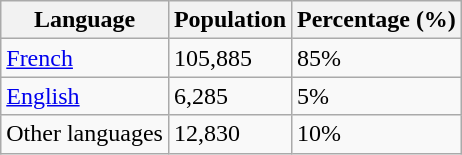<table class="wikitable">
<tr>
<th>Language</th>
<th>Population</th>
<th>Percentage (%)</th>
</tr>
<tr>
<td><a href='#'>French</a></td>
<td>105,885</td>
<td>85%</td>
</tr>
<tr>
<td><a href='#'>English</a></td>
<td>6,285</td>
<td>5%</td>
</tr>
<tr>
<td>Other languages</td>
<td>12,830</td>
<td>10%</td>
</tr>
</table>
